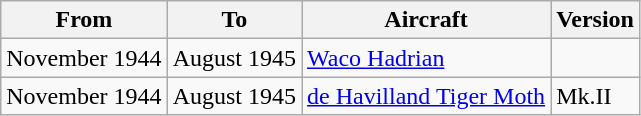<table class="wikitable">
<tr>
<th>From</th>
<th>To</th>
<th>Aircraft</th>
<th>Version</th>
</tr>
<tr>
<td>November 1944</td>
<td>August 1945</td>
<td><a href='#'>Waco Hadrian</a></td>
<td></td>
</tr>
<tr>
<td>November 1944</td>
<td>August 1945</td>
<td><a href='#'>de Havilland Tiger Moth</a></td>
<td>Mk.II</td>
</tr>
</table>
